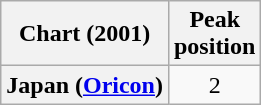<table class="wikitable plainrowheaders sortable" style="text-align:center;">
<tr>
<th scope="col">Chart (2001)</th>
<th scope="col">Peak<br>position</th>
</tr>
<tr>
<th scope="row">Japan (<a href='#'>Oricon</a>)</th>
<td>2</td>
</tr>
</table>
